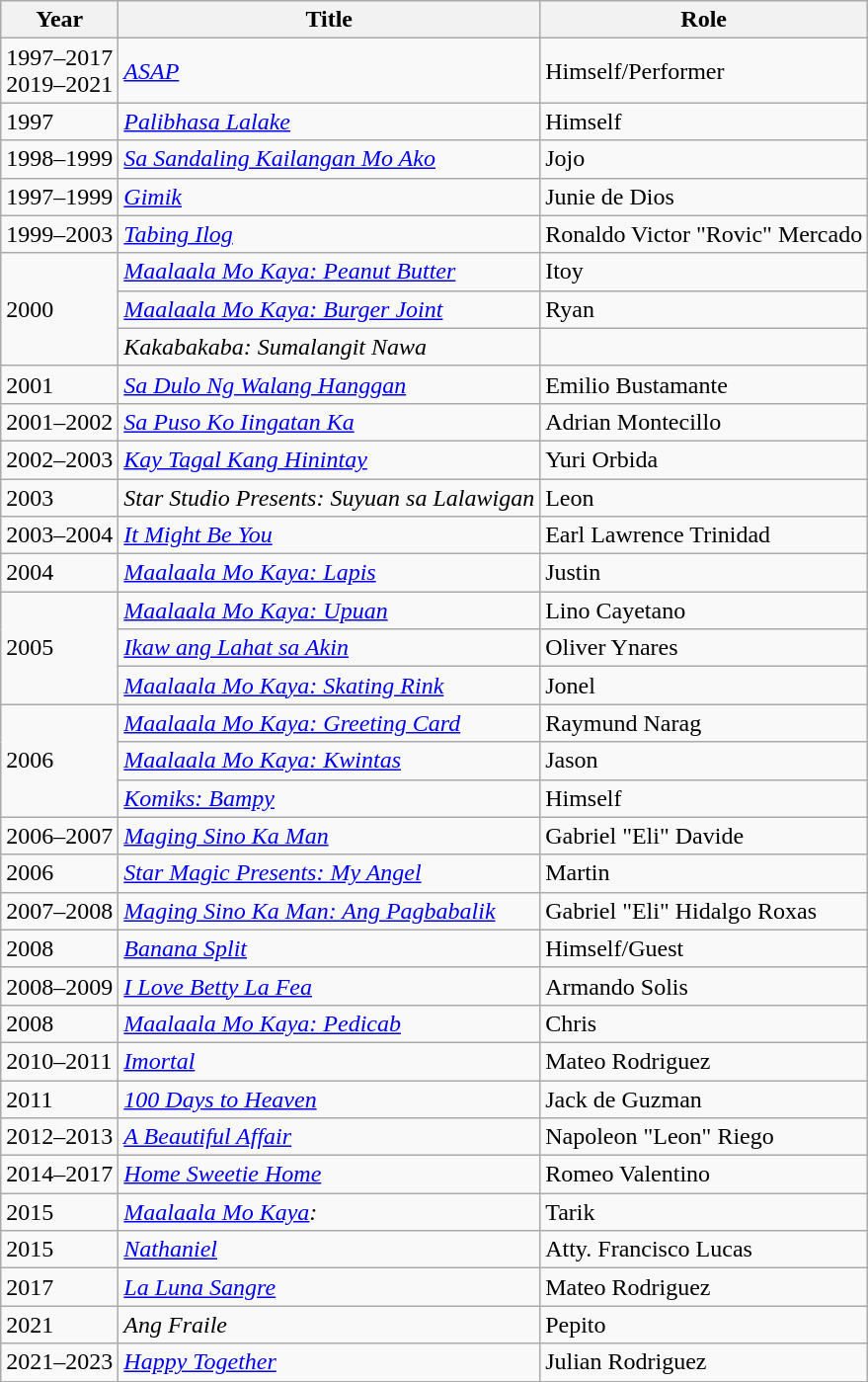<table class="wikitable sortable">
<tr>
<th>Year</th>
<th>Title</th>
<th>Role</th>
</tr>
<tr>
<td>1997–2017 <br> 2019–2021</td>
<td><em><a href='#'>ASAP</a></em></td>
<td>Himself/Performer</td>
</tr>
<tr>
<td>1997</td>
<td><em><a href='#'>Palibhasa Lalake</a></em></td>
<td>Himself</td>
</tr>
<tr>
<td>1998–1999</td>
<td><em><a href='#'>Sa Sandaling Kailangan Mo Ako</a></em></td>
<td>Jojo</td>
</tr>
<tr>
<td>1997–1999</td>
<td><em><a href='#'>Gimik</a></em></td>
<td>Junie de Dios</td>
</tr>
<tr>
<td>1999–2003</td>
<td><em><a href='#'>Tabing Ilog</a></em></td>
<td>Ronaldo Victor "Rovic" Mercado</td>
</tr>
<tr>
<td rowspan=3>2000</td>
<td><em><a href='#'>Maalaala Mo Kaya: Peanut Butter</a></em></td>
<td>Itoy</td>
</tr>
<tr>
<td><em><a href='#'>Maalaala Mo Kaya: Burger Joint</a></em></td>
<td>Ryan</td>
</tr>
<tr>
<td><em>Kakabakaba: Sumalangit Nawa</em></td>
<td></td>
</tr>
<tr>
<td>2001</td>
<td><em><a href='#'>Sa Dulo Ng Walang Hanggan</a></em></td>
<td>Emilio Bustamante</td>
</tr>
<tr>
<td>2001–2002</td>
<td><em><a href='#'>Sa Puso Ko Iingatan Ka</a></em></td>
<td>Adrian Montecillo</td>
</tr>
<tr>
<td>2002–2003</td>
<td><em><a href='#'>Kay Tagal Kang Hinintay</a></em></td>
<td>Yuri Orbida</td>
</tr>
<tr>
<td>2003</td>
<td><em>Star Studio Presents: Suyuan sa Lalawigan</em></td>
<td>Leon</td>
</tr>
<tr>
<td>2003–2004</td>
<td><em><a href='#'>It Might Be You</a></em></td>
<td>Earl Lawrence Trinidad</td>
</tr>
<tr>
<td>2004</td>
<td><em><a href='#'>Maalaala Mo Kaya: Lapis</a></em></td>
<td>Justin</td>
</tr>
<tr>
<td rowspan=3>2005</td>
<td><em><a href='#'>Maalaala Mo Kaya: Upuan</a></em></td>
<td>Lino Cayetano</td>
</tr>
<tr>
<td><em><a href='#'>Ikaw ang Lahat sa Akin</a></em></td>
<td>Oliver Ynares</td>
</tr>
<tr>
<td><em><a href='#'>Maalaala Mo Kaya: Skating Rink</a></em></td>
<td>Jonel</td>
</tr>
<tr>
<td rowspan=3>2006</td>
<td><em><a href='#'>Maalaala Mo Kaya: Greeting Card</a></em></td>
<td>Raymund Narag</td>
</tr>
<tr>
<td><em><a href='#'>Maalaala Mo Kaya: Kwintas</a></em></td>
<td>Jason</td>
</tr>
<tr>
<td><em><a href='#'>Komiks: Bampy</a></em></td>
<td>Himself</td>
</tr>
<tr>
<td>2006–2007</td>
<td><em><a href='#'>Maging Sino Ka Man</a></em></td>
<td>Gabriel "Eli" Davide</td>
</tr>
<tr>
<td>2006</td>
<td><em><a href='#'>Star Magic Presents: My Angel</a></em></td>
<td>Martin</td>
</tr>
<tr>
<td>2007–2008</td>
<td><em><a href='#'>Maging Sino Ka Man: Ang Pagbabalik</a></em></td>
<td>Gabriel "Eli" Hidalgo Roxas</td>
</tr>
<tr>
<td>2008</td>
<td><em><a href='#'>Banana Split</a></em></td>
<td>Himself/Guest</td>
</tr>
<tr>
<td>2008–2009</td>
<td><em><a href='#'>I Love Betty La Fea</a></em></td>
<td>Armando Solis</td>
</tr>
<tr>
<td>2008</td>
<td><em><a href='#'>Maalaala Mo Kaya: Pedicab</a></em></td>
<td>Chris</td>
</tr>
<tr>
<td>2010–2011</td>
<td><em><a href='#'>Imortal</a></em></td>
<td>Mateo Rodriguez</td>
</tr>
<tr>
<td>2011</td>
<td><em><a href='#'>100 Days to Heaven</a></em></td>
<td>Jack de Guzman</td>
</tr>
<tr>
<td>2012–2013</td>
<td><em><a href='#'>A Beautiful Affair</a></em></td>
<td>Napoleon "Leon" Riego</td>
</tr>
<tr>
<td>2014–2017</td>
<td><em><a href='#'>Home Sweetie Home</a></em></td>
<td>Romeo Valentino</td>
</tr>
<tr>
<td>2015</td>
<td><em><a href='#'>Maalaala Mo Kaya</a>:</em></td>
<td>Tarik</td>
</tr>
<tr>
<td>2015</td>
<td><em><a href='#'>Nathaniel</a></em></td>
<td>Atty. Francisco Lucas</td>
</tr>
<tr>
<td>2017</td>
<td><em><a href='#'>La Luna Sangre</a></em></td>
<td>Mateo Rodriguez</td>
</tr>
<tr>
<td>2021</td>
<td><em>Ang Fraile</em></td>
<td>Pepito</td>
</tr>
<tr>
<td>2021–2023</td>
<td><em><a href='#'>Happy Together</a></em></td>
<td>Julian Rodriguez</td>
</tr>
</table>
